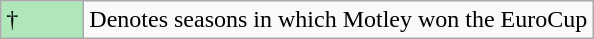<table class="wikitable">
<tr>
<td style="background:#AFE6BA; width:3em;">†</td>
<td>Denotes seasons in which Motley won the EuroCup</td>
</tr>
</table>
